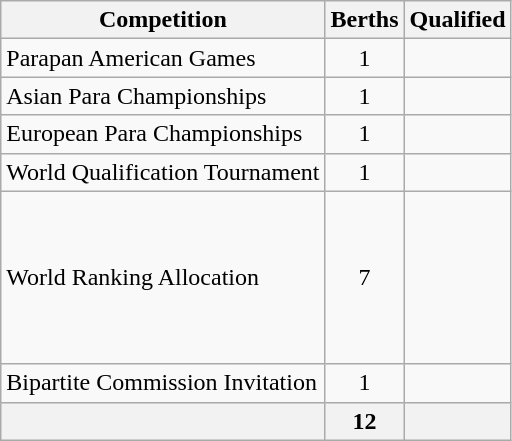<table class="wikitable">
<tr>
<th>Competition</th>
<th>Berths</th>
<th>Qualified</th>
</tr>
<tr>
<td>Parapan American Games</td>
<td align="center">1</td>
<td></td>
</tr>
<tr>
<td>Asian Para Championships</td>
<td align="center">1</td>
<td></td>
</tr>
<tr>
<td>European Para Championships</td>
<td align="center">1</td>
<td></td>
</tr>
<tr>
<td>World Qualification Tournament</td>
<td align="center">1</td>
<td></td>
</tr>
<tr>
<td>World Ranking Allocation</td>
<td align="center">7</td>
<td><br><br><br><br><br><br></td>
</tr>
<tr>
<td>Bipartite Commission Invitation</td>
<td align="center">1</td>
<td></td>
</tr>
<tr>
<th></th>
<th>12</th>
<th></th>
</tr>
</table>
